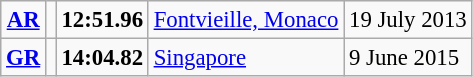<table class="wikitable" style="font-size:95%; position:relative;">
<tr>
<td align=center><strong><a href='#'>AR</a></strong></td>
<td></td>
<td><strong>12:51.96</strong></td>
<td><a href='#'>Fontvieille, Monaco</a></td>
<td>19 July 2013</td>
</tr>
<tr>
<td align=center><strong><a href='#'>GR</a></strong></td>
<td></td>
<td><strong>14:04.82</strong></td>
<td><a href='#'>Singapore</a></td>
<td>9 June 2015</td>
</tr>
</table>
